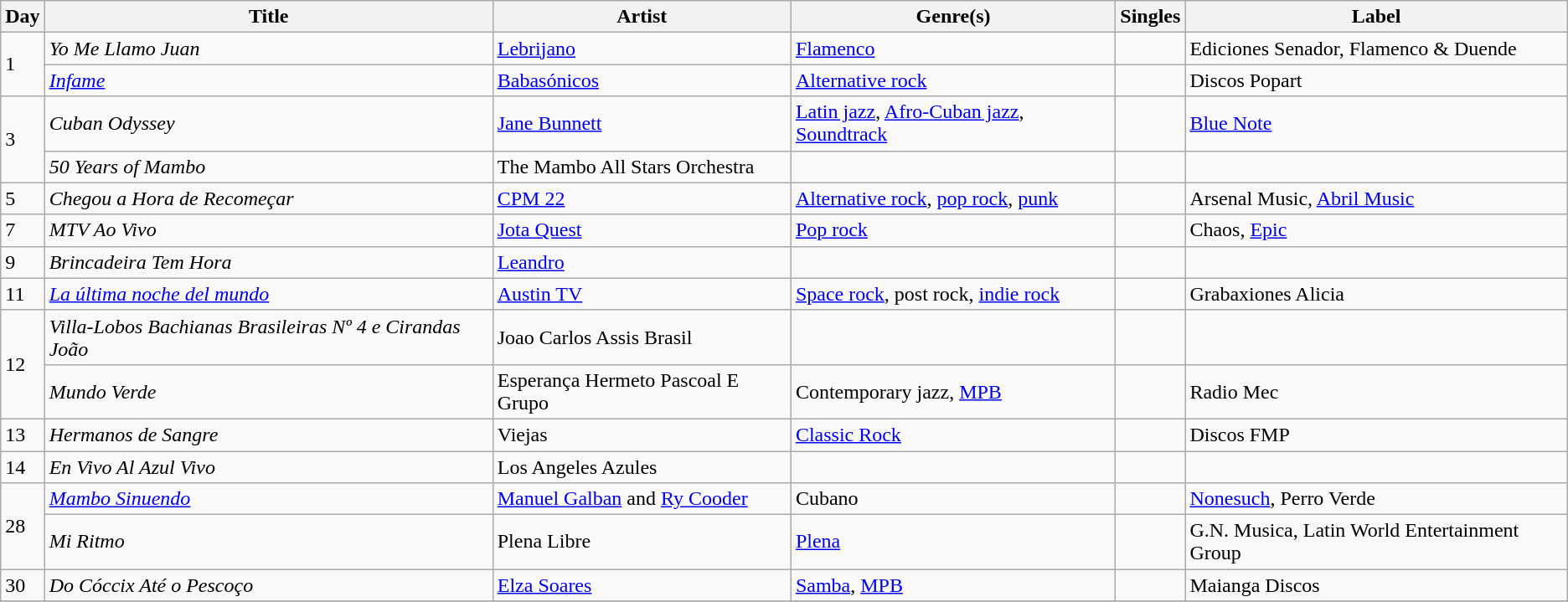<table class="wikitable sortable" style="text-align: left;">
<tr>
<th>Day</th>
<th>Title</th>
<th>Artist</th>
<th>Genre(s)</th>
<th>Singles</th>
<th>Label</th>
</tr>
<tr>
<td rowspan="2">1</td>
<td><em>Yo Me Llamo Juan</em></td>
<td><a href='#'>Lebrijano</a></td>
<td><a href='#'>Flamenco</a></td>
<td></td>
<td>Ediciones Senador, Flamenco & Duende</td>
</tr>
<tr>
<td><em><a href='#'>Infame</a></em></td>
<td><a href='#'>Babasónicos</a></td>
<td><a href='#'>Alternative rock</a></td>
<td></td>
<td>Discos Popart</td>
</tr>
<tr>
<td rowspan="2">3</td>
<td><em>Cuban Odyssey</em></td>
<td><a href='#'>Jane Bunnett</a></td>
<td><a href='#'>Latin jazz</a>, <a href='#'>Afro-Cuban jazz</a>, <a href='#'>Soundtrack</a></td>
<td></td>
<td><a href='#'>Blue Note</a></td>
</tr>
<tr>
<td><em>50 Years of Mambo</em></td>
<td>The Mambo All Stars Orchestra</td>
<td></td>
<td></td>
<td></td>
</tr>
<tr>
<td>5</td>
<td><em>Chegou a Hora de Recomeçar</em></td>
<td><a href='#'>CPM 22</a></td>
<td><a href='#'>Alternative rock</a>, <a href='#'>pop rock</a>, <a href='#'>punk</a></td>
<td></td>
<td>Arsenal Music, <a href='#'>Abril Music</a></td>
</tr>
<tr>
<td>7</td>
<td><em>MTV Ao Vivo</em></td>
<td><a href='#'>Jota Quest</a></td>
<td><a href='#'>Pop rock</a></td>
<td></td>
<td>Chaos, <a href='#'>Epic</a></td>
</tr>
<tr>
<td>9</td>
<td><em>Brincadeira Tem Hora</em></td>
<td><a href='#'>Leandro</a></td>
<td></td>
<td></td>
<td></td>
</tr>
<tr>
<td>11</td>
<td><em><a href='#'>La última noche del mundo</a></em></td>
<td><a href='#'>Austin TV</a></td>
<td><a href='#'>Space rock</a>, post rock, <a href='#'>indie rock</a></td>
<td></td>
<td>Grabaxiones Alicia</td>
</tr>
<tr>
<td rowspan="2">12</td>
<td><em>Villa-Lobos Bachianas Brasileiras Nº 4 e Cirandas João</em></td>
<td>Joao Carlos Assis Brasil</td>
<td></td>
<td></td>
<td></td>
</tr>
<tr>
<td><em>Mundo Verde</em></td>
<td>Esperança Hermeto Pascoal E Grupo</td>
<td>Contemporary jazz, <a href='#'>MPB</a></td>
<td></td>
<td>Radio Mec</td>
</tr>
<tr>
<td>13</td>
<td><em>Hermanos de Sangre</em></td>
<td>Viejas</td>
<td><a href='#'>Classic Rock</a></td>
<td></td>
<td>Discos FMP</td>
</tr>
<tr>
<td>14</td>
<td><em>En Vivo Al Azul Vivo</em></td>
<td>Los Angeles Azules</td>
<td></td>
<td></td>
<td></td>
</tr>
<tr>
<td rowspan="2">28</td>
<td><em><a href='#'>Mambo Sinuendo</a></em></td>
<td><a href='#'>Manuel Galban</a> and <a href='#'>Ry Cooder</a></td>
<td>Cubano</td>
<td></td>
<td><a href='#'>Nonesuch</a>, Perro Verde</td>
</tr>
<tr>
<td><em>Mi Ritmo</em></td>
<td>Plena Libre</td>
<td><a href='#'>Plena</a></td>
<td></td>
<td>G.N. Musica, Latin World Entertainment Group</td>
</tr>
<tr>
<td>30</td>
<td><em>Do Cóccix Até o Pescoço</em></td>
<td><a href='#'>Elza Soares</a></td>
<td><a href='#'>Samba</a>, <a href='#'>MPB</a></td>
<td></td>
<td>Maianga Discos</td>
</tr>
<tr>
</tr>
</table>
